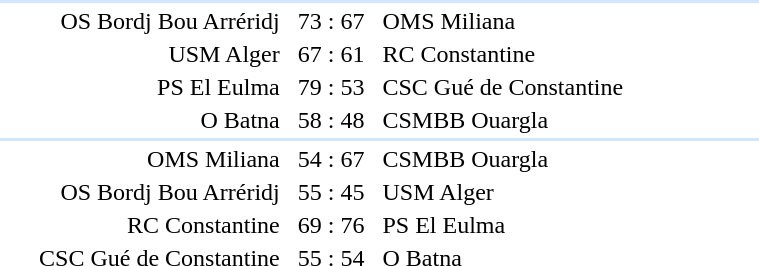<table style="text-align:center" width=510>
<tr>
<th width=30%></th>
<th width=10%></th>
<th width=30%></th>
<th width=10%></th>
</tr>
<tr align="left" bgcolor=#D0E7FF>
<td colspan=4></td>
</tr>
<tr>
<td align="right">OS Bordj Bou Arréridj</td>
<td>73 : 67</td>
<td align=left>OMS Miliana</td>
</tr>
<tr>
<td align="right">USM Alger</td>
<td>67 : 61</td>
<td align=left>RC Constantine</td>
</tr>
<tr>
<td align="right">PS El Eulma</td>
<td>79 : 53</td>
<td align=left>CSC Gué de Constantine</td>
</tr>
<tr>
<td align="right">O Batna</td>
<td>58 : 48</td>
<td align=left>CSMBB Ouargla</td>
</tr>
<tr align="left" bgcolor=#D0E7FF>
<td colspan=4></td>
</tr>
<tr>
<td align="right">OMS Miliana</td>
<td>54 : 67</td>
<td align=left>CSMBB Ouargla</td>
</tr>
<tr>
<td align="right">OS Bordj Bou Arréridj</td>
<td>55 : 45</td>
<td align=left>USM Alger</td>
</tr>
<tr>
<td align="right">RC Constantine</td>
<td>69 : 76</td>
<td align=left>PS El Eulma</td>
</tr>
<tr>
<td align="right">CSC Gué de Constantine</td>
<td>55 : 54</td>
<td align=left>O Batna</td>
</tr>
</table>
